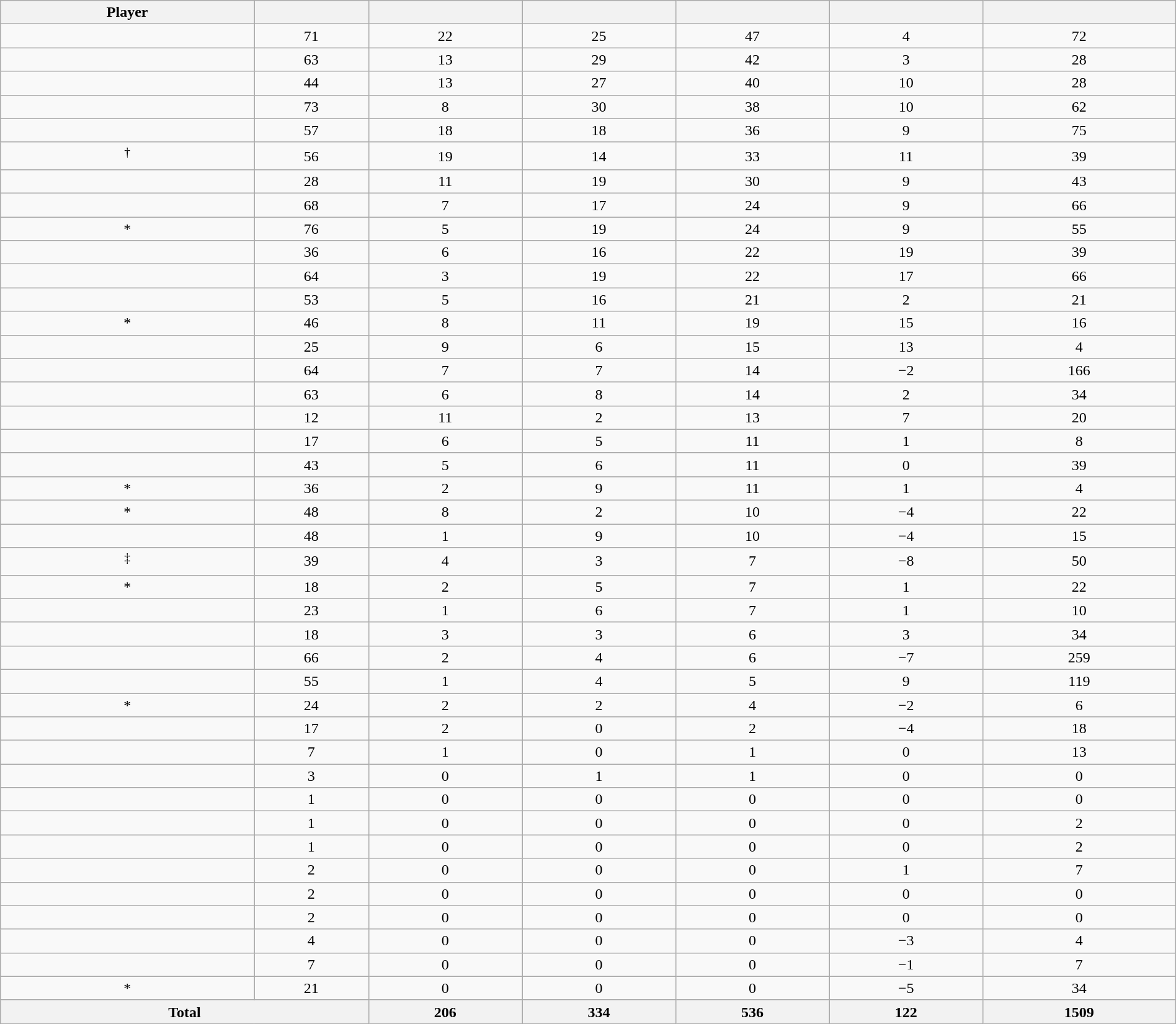<table class="wikitable sortable" style="width:100%; text-align:center;">
<tr>
<th>Player</th>
<th></th>
<th></th>
<th></th>
<th></th>
<th data-sort-type="number"></th>
<th></th>
</tr>
<tr>
<td></td>
<td>71</td>
<td>22</td>
<td>25</td>
<td>47</td>
<td>4</td>
<td>72</td>
</tr>
<tr>
<td></td>
<td>63</td>
<td>13</td>
<td>29</td>
<td>42</td>
<td>3</td>
<td>28</td>
</tr>
<tr>
<td></td>
<td>44</td>
<td>13</td>
<td>27</td>
<td>40</td>
<td>10</td>
<td>28</td>
</tr>
<tr>
<td></td>
<td>73</td>
<td>8</td>
<td>30</td>
<td>38</td>
<td>10</td>
<td>62</td>
</tr>
<tr>
<td></td>
<td>57</td>
<td>18</td>
<td>18</td>
<td>36</td>
<td>9</td>
<td>75</td>
</tr>
<tr>
<td><sup>†</sup></td>
<td>56</td>
<td>19</td>
<td>14</td>
<td>33</td>
<td>11</td>
<td>39</td>
</tr>
<tr>
<td></td>
<td>28</td>
<td>11</td>
<td>19</td>
<td>30</td>
<td>9</td>
<td>43</td>
</tr>
<tr>
<td></td>
<td>68</td>
<td>7</td>
<td>17</td>
<td>24</td>
<td>9</td>
<td>66</td>
</tr>
<tr>
<td>*</td>
<td>76</td>
<td>5</td>
<td>19</td>
<td>24</td>
<td>9</td>
<td>55</td>
</tr>
<tr>
<td></td>
<td>36</td>
<td>6</td>
<td>16</td>
<td>22</td>
<td>19</td>
<td>39</td>
</tr>
<tr>
<td></td>
<td>64</td>
<td>3</td>
<td>19</td>
<td>22</td>
<td>17</td>
<td>66</td>
</tr>
<tr>
<td></td>
<td>53</td>
<td>5</td>
<td>16</td>
<td>21</td>
<td>2</td>
<td>21</td>
</tr>
<tr>
<td>*</td>
<td>46</td>
<td>8</td>
<td>11</td>
<td>19</td>
<td>15</td>
<td>16</td>
</tr>
<tr>
<td></td>
<td>25</td>
<td>9</td>
<td>6</td>
<td>15</td>
<td>13</td>
<td>4</td>
</tr>
<tr>
<td></td>
<td>64</td>
<td>7</td>
<td>7</td>
<td>14</td>
<td>−2</td>
<td>166</td>
</tr>
<tr>
<td></td>
<td>63</td>
<td>6</td>
<td>8</td>
<td>14</td>
<td>2</td>
<td>34</td>
</tr>
<tr>
<td></td>
<td>12</td>
<td>11</td>
<td>2</td>
<td>13</td>
<td>7</td>
<td>20</td>
</tr>
<tr>
<td></td>
<td>17</td>
<td>6</td>
<td>5</td>
<td>11</td>
<td>1</td>
<td>8</td>
</tr>
<tr>
<td></td>
<td>43</td>
<td>5</td>
<td>6</td>
<td>11</td>
<td>0</td>
<td>39</td>
</tr>
<tr>
<td>*</td>
<td>36</td>
<td>2</td>
<td>9</td>
<td>11</td>
<td>1</td>
<td>4</td>
</tr>
<tr>
<td>*</td>
<td>48</td>
<td>8</td>
<td>2</td>
<td>10</td>
<td>−4</td>
<td>22</td>
</tr>
<tr>
<td></td>
<td>48</td>
<td>1</td>
<td>9</td>
<td>10</td>
<td>−4</td>
<td>15</td>
</tr>
<tr>
<td><sup>‡</sup></td>
<td>39</td>
<td>4</td>
<td>3</td>
<td>7</td>
<td>−8</td>
<td>50</td>
</tr>
<tr>
<td>*</td>
<td>18</td>
<td>2</td>
<td>5</td>
<td>7</td>
<td>1</td>
<td>22</td>
</tr>
<tr>
<td></td>
<td>23</td>
<td>1</td>
<td>6</td>
<td>7</td>
<td>1</td>
<td>10</td>
</tr>
<tr>
<td></td>
<td>18</td>
<td>3</td>
<td>3</td>
<td>6</td>
<td>3</td>
<td>34</td>
</tr>
<tr>
<td></td>
<td>66</td>
<td>2</td>
<td>4</td>
<td>6</td>
<td>−7</td>
<td>259</td>
</tr>
<tr>
<td></td>
<td>55</td>
<td>1</td>
<td>4</td>
<td>5</td>
<td>9</td>
<td>119</td>
</tr>
<tr>
<td>*</td>
<td>24</td>
<td>2</td>
<td>2</td>
<td>4</td>
<td>−2</td>
<td>6</td>
</tr>
<tr>
<td></td>
<td>17</td>
<td>2</td>
<td>0</td>
<td>2</td>
<td>−4</td>
<td>18</td>
</tr>
<tr>
<td></td>
<td>7</td>
<td>1</td>
<td>0</td>
<td>1</td>
<td>0</td>
<td>13</td>
</tr>
<tr>
<td></td>
<td>3</td>
<td>0</td>
<td>1</td>
<td>1</td>
<td>0</td>
<td>0</td>
</tr>
<tr>
<td></td>
<td>1</td>
<td>0</td>
<td>0</td>
<td>0</td>
<td>0</td>
<td>0</td>
</tr>
<tr>
<td></td>
<td>1</td>
<td>0</td>
<td>0</td>
<td>0</td>
<td>0</td>
<td>2</td>
</tr>
<tr>
<td></td>
<td>1</td>
<td>0</td>
<td>0</td>
<td>0</td>
<td>0</td>
<td>2</td>
</tr>
<tr>
<td></td>
<td>2</td>
<td>0</td>
<td>0</td>
<td>0</td>
<td>1</td>
<td>7</td>
</tr>
<tr>
<td></td>
<td>2</td>
<td>0</td>
<td>0</td>
<td>0</td>
<td>0</td>
<td>0</td>
</tr>
<tr>
<td></td>
<td>2</td>
<td>0</td>
<td>0</td>
<td>0</td>
<td>0</td>
<td>0</td>
</tr>
<tr>
<td></td>
<td>4</td>
<td>0</td>
<td>0</td>
<td>0</td>
<td>−3</td>
<td>4</td>
</tr>
<tr>
<td></td>
<td>7</td>
<td>0</td>
<td>0</td>
<td>0</td>
<td>−1</td>
<td>7</td>
</tr>
<tr>
<td>*</td>
<td>21</td>
<td>0</td>
<td>0</td>
<td>0</td>
<td>−5</td>
<td>34</td>
</tr>
<tr class="unsortable">
<th colspan=2>Total</th>
<th>206</th>
<th>334</th>
<th>536</th>
<th>122</th>
<th>1509</th>
</tr>
</table>
